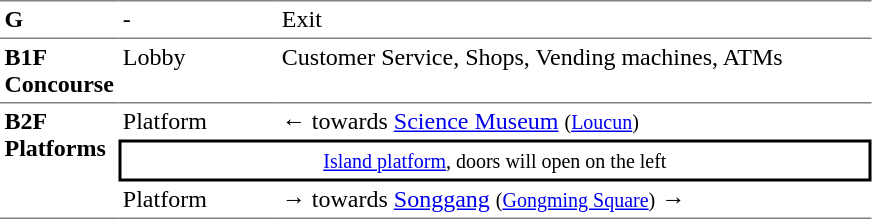<table table border=0 cellspacing=0 cellpadding=3>
<tr>
<td style="border-top:solid 1px gray;" width=50 valign=top><strong>G</strong></td>
<td style="border-top:solid 1px gray;" width=100 valign=top>-</td>
<td style="border-top:solid 1px gray;" width=390 valign=top>Exit</td>
</tr>
<tr>
<td style="border-bottom:solid 1px gray; border-top:solid 1px gray;" valign=top width=50><strong>B1F<br>Concourse</strong></td>
<td style="border-bottom:solid 1px gray; border-top:solid 1px gray;" valign=top width=100>Lobby</td>
<td style="border-bottom:solid 1px gray; border-top:solid 1px gray;" valign=top width=390>Customer Service, Shops, Vending machines, ATMs</td>
</tr>
<tr>
<td style="border-bottom:solid 1px gray;" rowspan=4 valign=top><strong>B2F<br>Platforms</strong></td>
<td>Platform</td>
<td>←  towards <a href='#'>Science Museum</a> <small>(<a href='#'>Loucun</a>)</small></td>
</tr>
<tr>
<td style="border-right:solid 2px black;border-left:solid 2px black;border-top:solid 2px black;border-bottom:solid 2px black;text-align:center;" colspan=2><small><a href='#'>Island platform</a>, doors will open on the left</small></td>
</tr>
<tr>
<td style="border-bottom:solid 1px gray;">Platform</td>
<td style="border-bottom:solid 1px gray;"><span>→</span>  towards <a href='#'>Songgang</a> <small>(<a href='#'>Gongming Square</a>)</small> →</td>
</tr>
</table>
